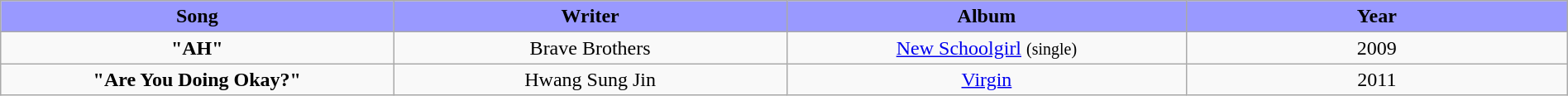<table class="wikitable" style="margin:0.5em auto; clear:both; text-align:center; width:100%">
<tr>
<th width="500" style="background: #99F;">Song</th>
<th width="500" style="background: #99F;">Writer</th>
<th width="500" style="background: #99F;">Album</th>
<th width="500" style="background: #99F;">Year</th>
</tr>
<tr>
<td><strong>"AH"</strong></td>
<td>Brave Brothers</td>
<td><a href='#'>New Schoolgirl</a> <small>(single)</small></td>
<td>2009</td>
</tr>
<tr>
<td><strong>"Are You Doing Okay?"</strong></td>
<td>Hwang Sung Jin</td>
<td><a href='#'>Virgin</a></td>
<td>2011</td>
</tr>
</table>
